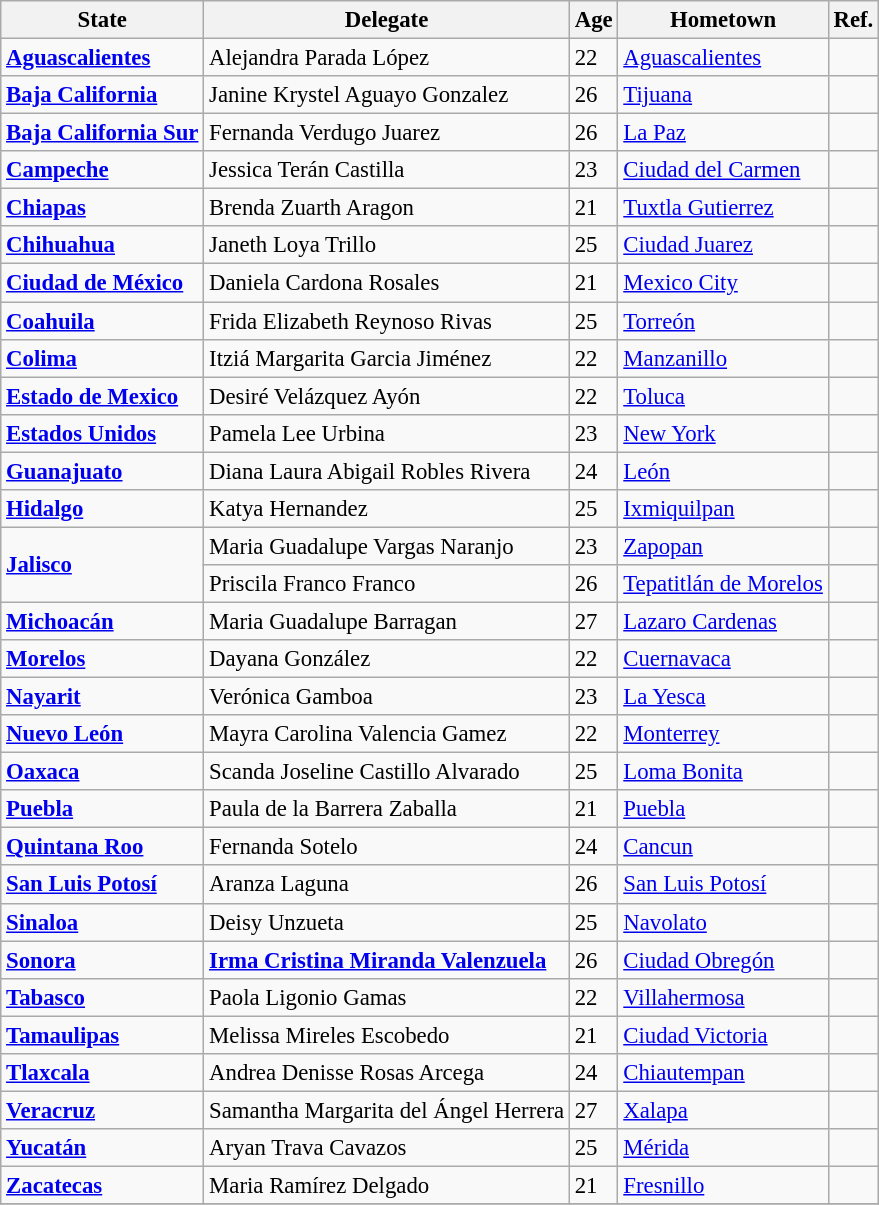<table class="wikitable sortable" style="font-size: 95%;">
<tr>
<th>State</th>
<th>Delegate</th>
<th>Age</th>
<th>Hometown</th>
<th>Ref.</th>
</tr>
<tr>
<td><strong> <a href='#'>Aguascalientes</a></strong></td>
<td>Alejandra Parada López</td>
<td>22</td>
<td><a href='#'>Aguascalientes</a></td>
<td></td>
</tr>
<tr>
<td><strong> <a href='#'>Baja California</a></strong></td>
<td>Janine Krystel Aguayo Gonzalez</td>
<td>26</td>
<td><a href='#'>Tijuana</a></td>
<td></td>
</tr>
<tr>
<td><strong> <a href='#'>Baja California Sur</a></strong></td>
<td>Fernanda Verdugo Juarez</td>
<td>26</td>
<td><a href='#'>La Paz</a></td>
<td></td>
</tr>
<tr>
<td><strong> <a href='#'>Campeche</a></strong></td>
<td>Jessica Terán Castilla</td>
<td>23</td>
<td><a href='#'>Ciudad del Carmen</a></td>
<td></td>
</tr>
<tr>
<td><strong> <a href='#'>Chiapas</a></strong></td>
<td>Brenda Zuarth Aragon</td>
<td>21</td>
<td><a href='#'>Tuxtla Gutierrez</a></td>
<td></td>
</tr>
<tr>
<td><strong> <a href='#'>Chihuahua</a></strong></td>
<td>Janeth Loya Trillo</td>
<td>25</td>
<td><a href='#'>Ciudad Juarez</a></td>
<td></td>
</tr>
<tr>
<td><strong> <a href='#'>Ciudad de México</a></strong></td>
<td>Daniela Cardona Rosales</td>
<td>21</td>
<td><a href='#'>Mexico City</a></td>
<td></td>
</tr>
<tr>
<td><strong> <a href='#'>Coahuila</a></strong></td>
<td>Frida Elizabeth Reynoso Rivas</td>
<td>25</td>
<td><a href='#'>Torreón</a></td>
<td></td>
</tr>
<tr>
<td><strong> <a href='#'>Colima</a></strong></td>
<td>Itziá Margarita Garcia Jiménez</td>
<td>22</td>
<td><a href='#'>Manzanillo</a></td>
<td></td>
</tr>
<tr>
<td><strong> <a href='#'>Estado de Mexico</a></strong></td>
<td>Desiré Velázquez Ayón</td>
<td>22</td>
<td><a href='#'>Toluca</a></td>
<td></td>
</tr>
<tr>
<td><strong> <a href='#'>Estados Unidos</a></strong></td>
<td>Pamela Lee Urbina</td>
<td>23</td>
<td><a href='#'>New York</a></td>
<td></td>
</tr>
<tr>
<td><strong> <a href='#'>Guanajuato</a></strong></td>
<td>Diana Laura Abigail Robles Rivera</td>
<td>24</td>
<td><a href='#'>León</a></td>
<td></td>
</tr>
<tr>
<td><strong> <a href='#'>Hidalgo</a></strong></td>
<td>Katya Hernandez</td>
<td>25</td>
<td><a href='#'>Ixmiquilpan</a></td>
<td></td>
</tr>
<tr>
<td rowspan="2"><strong> <a href='#'>Jalisco</a></strong></td>
<td>Maria Guadalupe Vargas Naranjo</td>
<td>23</td>
<td><a href='#'>Zapopan</a></td>
<td></td>
</tr>
<tr>
<td>Priscila Franco Franco</td>
<td>26</td>
<td><a href='#'>Tepatitlán de Morelos</a></td>
<td></td>
</tr>
<tr>
<td><strong> <a href='#'>Michoacán</a></strong></td>
<td>Maria Guadalupe Barragan</td>
<td>27</td>
<td><a href='#'>Lazaro Cardenas</a></td>
<td></td>
</tr>
<tr>
<td><strong> <a href='#'>Morelos</a></strong></td>
<td>Dayana González</td>
<td>22</td>
<td><a href='#'>Cuernavaca</a></td>
<td></td>
</tr>
<tr>
<td><strong> <a href='#'>Nayarit</a></strong></td>
<td>Verónica Gamboa</td>
<td>23</td>
<td><a href='#'>La Yesca</a></td>
<td></td>
</tr>
<tr>
<td><strong> <a href='#'>Nuevo León</a></strong></td>
<td>Mayra Carolina Valencia Gamez</td>
<td>22</td>
<td><a href='#'>Monterrey</a></td>
<td></td>
</tr>
<tr>
<td><strong> <a href='#'>Oaxaca</a></strong></td>
<td>Scanda Joseline Castillo Alvarado</td>
<td>25</td>
<td><a href='#'>Loma Bonita</a></td>
<td></td>
</tr>
<tr>
<td><strong> <a href='#'>Puebla</a></strong></td>
<td>Paula de la Barrera Zaballa</td>
<td>21</td>
<td><a href='#'>Puebla</a></td>
<td></td>
</tr>
<tr>
<td><strong> <a href='#'>Quintana Roo</a></strong></td>
<td>Fernanda Sotelo</td>
<td>24</td>
<td><a href='#'>Cancun</a></td>
<td></td>
</tr>
<tr>
<td><strong> <a href='#'>San Luis Potosí</a></strong></td>
<td>Aranza Laguna</td>
<td>26</td>
<td><a href='#'>San Luis Potosí</a></td>
<td></td>
</tr>
<tr>
<td><strong> <a href='#'>Sinaloa</a></strong></td>
<td>Deisy Unzueta</td>
<td>25</td>
<td><a href='#'>Navolato</a></td>
<td></td>
</tr>
<tr>
<td><strong> <a href='#'>Sonora</a></strong></td>
<td><strong><a href='#'>Irma Cristina Miranda Valenzuela</a></strong></td>
<td>26</td>
<td><a href='#'>Ciudad Obregón</a></td>
<td></td>
</tr>
<tr>
<td><strong> <a href='#'>Tabasco</a></strong></td>
<td>Paola Ligonio Gamas</td>
<td>22</td>
<td><a href='#'>Villahermosa</a></td>
<td></td>
</tr>
<tr>
<td><strong> <a href='#'>Tamaulipas</a></strong></td>
<td>Melissa Mireles Escobedo</td>
<td>21</td>
<td><a href='#'>Ciudad Victoria</a></td>
<td></td>
</tr>
<tr>
<td><strong> <a href='#'>Tlaxcala</a></strong></td>
<td>Andrea Denisse Rosas Arcega</td>
<td>24</td>
<td><a href='#'>Chiautempan</a></td>
<td></td>
</tr>
<tr>
<td><strong> <a href='#'>Veracruz</a></strong></td>
<td>Samantha Margarita del Ángel Herrera</td>
<td>27</td>
<td><a href='#'>Xalapa</a></td>
<td></td>
</tr>
<tr>
<td><strong> <a href='#'>Yucatán</a></strong></td>
<td>Aryan Trava Cavazos</td>
<td>25</td>
<td><a href='#'>Mérida</a></td>
<td></td>
</tr>
<tr>
<td><strong> <a href='#'>Zacatecas</a></strong></td>
<td>Maria Ramírez Delgado</td>
<td>21</td>
<td><a href='#'>Fresnillo</a></td>
<td></td>
</tr>
<tr>
</tr>
</table>
